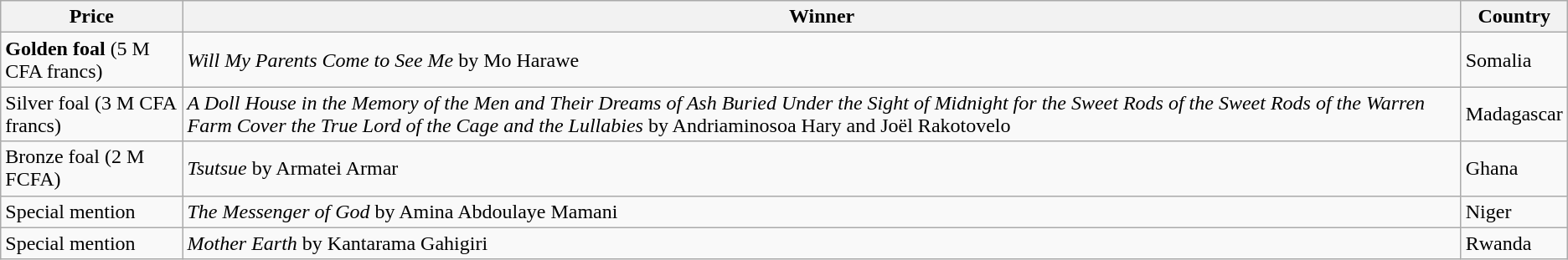<table class="wikitable">
<tr>
<th>Price</th>
<th>Winner</th>
<th>Country</th>
</tr>
<tr>
<td><strong>Golden foal</strong> (5 M CFA francs)</td>
<td><em>Will My Parents Come to See Me</em> by Mo Harawe</td>
<td>Somalia</td>
</tr>
<tr>
<td>Silver foal (3 M CFA francs)</td>
<td><em>A Doll House in the Memory of the Men and Their Dreams of Ash Buried Under the Sight of Midnight for the Sweet Rods of the Sweet Rods of the Warren Farm Cover the True Lord of the Cage and the Lullabies</em> by Andriaminosoa Hary and Joël Rakotovelo</td>
<td>Madagascar</td>
</tr>
<tr>
<td>Bronze foal (2 M FCFA)</td>
<td><em>Tsutsue</em> by Armatei Armar</td>
<td>Ghana</td>
</tr>
<tr>
<td>Special mention</td>
<td><em>The Messenger of God</em> by Amina Abdoulaye Mamani</td>
<td>Niger</td>
</tr>
<tr>
<td>Special mention</td>
<td><em>Mother Earth</em> by Kantarama Gahigiri</td>
<td>Rwanda</td>
</tr>
</table>
